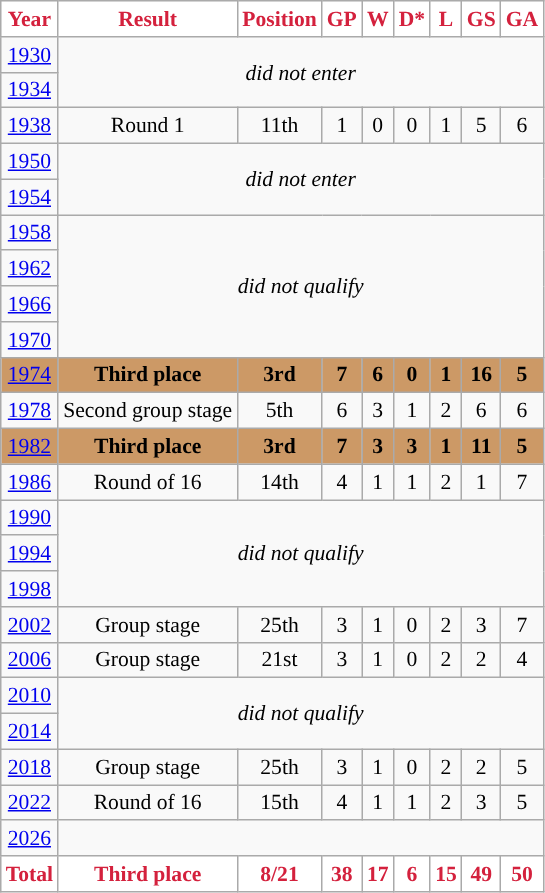<table class="wikitable" style="font-size:90%; text-align: center;">
<tr>
<th style="background: white; color: #D4213D;">Year</th>
<th style="background: white; color: #D4213D;">Result</th>
<th style="background: white; color: #D4213D;">Position</th>
<th style="background: white; color: #D4213D;">GP</th>
<th style="background: white; color: #D4213D;">W</th>
<th style="background: white; color: #D4213D;">D*</th>
<th style="background: white; color: #D4213D;">L</th>
<th style="background: white; color: #D4213D;">GS</th>
<th style="background: white; color: #D4213D;">GA</th>
</tr>
<tr>
<td> <a href='#'>1930</a></td>
<td rowspan=2 colspan=8><em>did not enter</em></td>
</tr>
<tr>
<td> <a href='#'>1934</a></td>
</tr>
<tr>
<td> <a href='#'>1938</a></td>
<td>Round 1</td>
<td>11th</td>
<td>1</td>
<td>0</td>
<td>0</td>
<td>1</td>
<td>5</td>
<td>6</td>
</tr>
<tr>
<td> <a href='#'>1950</a></td>
<td rowspan=2 colspan=8><em>did not enter</em></td>
</tr>
<tr>
<td> <a href='#'>1954</a></td>
</tr>
<tr>
<td> <a href='#'>1958</a></td>
<td rowspan=4 colspan=8><em>did not qualify</em></td>
</tr>
<tr>
<td> <a href='#'>1962</a></td>
</tr>
<tr>
<td> <a href='#'>1966</a></td>
</tr>
<tr>
<td> <a href='#'>1970</a></td>
</tr>
<tr style="background:#c96;">
<td> <a href='#'>1974</a></td>
<td><strong>Third place</strong></td>
<td><strong>3rd</strong></td>
<td><strong>7</strong></td>
<td><strong>6</strong></td>
<td><strong>0</strong></td>
<td><strong>1</strong></td>
<td><strong>16</strong></td>
<td><strong>5</strong></td>
</tr>
<tr>
<td> <a href='#'>1978</a></td>
<td>Second group stage</td>
<td>5th</td>
<td>6</td>
<td>3</td>
<td>1</td>
<td>2</td>
<td>6</td>
<td>6</td>
</tr>
<tr style="background:#c96;">
<td> <a href='#'>1982</a></td>
<td><strong>Third place</strong></td>
<td><strong>3rd</strong></td>
<td><strong>7</strong></td>
<td><strong>3</strong></td>
<td><strong>3</strong></td>
<td><strong>1</strong></td>
<td><strong>11</strong></td>
<td><strong>5</strong></td>
</tr>
<tr>
<td> <a href='#'>1986</a></td>
<td>Round of 16</td>
<td>14th</td>
<td>4</td>
<td>1</td>
<td>1</td>
<td>2</td>
<td>1</td>
<td>7</td>
</tr>
<tr>
<td> <a href='#'>1990</a></td>
<td rowspan=3 colspan=8><em>did not qualify</em></td>
</tr>
<tr>
<td> <a href='#'>1994</a></td>
</tr>
<tr>
<td> <a href='#'>1998</a></td>
</tr>
<tr>
<td>  <a href='#'>2002</a></td>
<td>Group stage</td>
<td>25th</td>
<td>3</td>
<td>1</td>
<td>0</td>
<td>2</td>
<td>3</td>
<td>7</td>
</tr>
<tr>
<td> <a href='#'>2006</a></td>
<td>Group stage</td>
<td>21st</td>
<td>3</td>
<td>1</td>
<td>0</td>
<td>2</td>
<td>2</td>
<td>4</td>
</tr>
<tr>
<td> <a href='#'>2010</a></td>
<td rowspan=2 colspan=8><em>did not qualify</em></td>
</tr>
<tr>
<td> <a href='#'>2014</a></td>
</tr>
<tr>
<td> <a href='#'>2018</a></td>
<td>Group stage</td>
<td>25th</td>
<td>3</td>
<td>1</td>
<td>0</td>
<td>2</td>
<td>2</td>
<td>5</td>
</tr>
<tr>
<td> <a href='#'>2022</a></td>
<td>Round of 16</td>
<td>15th</td>
<td>4</td>
<td>1</td>
<td>1</td>
<td>2</td>
<td>3</td>
<td>5</td>
</tr>
<tr>
<td>   <a href='#'>2026</a></td>
</tr>
<tr>
<td style="background: white; color: #D4213D;"><strong>Total</strong></td>
<td style="background: white; color: #D4213D;"><strong>Third place</strong></td>
<td style="background: white; color: #D4213D;"><strong>8/21</strong></td>
<td style="background: white; color: #D4213D;"><strong>38</strong></td>
<td style="background: white; color: #D4213D;"><strong>17</strong></td>
<td style="background: white; color: #D4213D;"><strong>6</strong></td>
<td style="background: white; color: #D4213D;"><strong>15</strong></td>
<td style="background: white; color: #D4213D;"><strong>49</strong></td>
<td style="background: white; color: #D4213D;"><strong>50</strong></td>
</tr>
</table>
